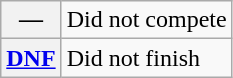<table class="wikitable">
<tr>
<th scope="row">—</th>
<td>Did not compete</td>
</tr>
<tr>
<th scope="row"><a href='#'>DNF</a></th>
<td>Did not finish</td>
</tr>
</table>
